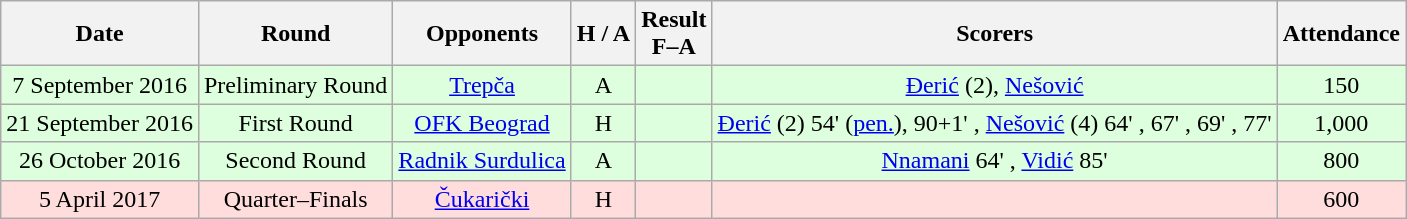<table class="wikitable" style="text-align:center">
<tr>
<th>Date</th>
<th>Round</th>
<th>Opponents</th>
<th>H / A</th>
<th>Result<br>F–A</th>
<th>Scorers</th>
<th>Attendance</th>
</tr>
<tr bgcolor="#ddffdd">
<td>7 September 2016</td>
<td>Preliminary Round</td>
<td><a href='#'>Trepča</a></td>
<td>A</td>
<td></td>
<td><a href='#'>Đerić</a> (2), <a href='#'>Nešović</a></td>
<td>150</td>
</tr>
<tr bgcolor="#ddffdd">
<td>21 September 2016</td>
<td>First Round</td>
<td><a href='#'>OFK Beograd</a></td>
<td>H</td>
<td></td>
<td><a href='#'>Đerić</a> (2) 54' (<a href='#'>pen.</a>), 90+1'  , <a href='#'>Nešović</a> (4) 64' , 67' , 69' , 77'</td>
<td>1,000</td>
</tr>
<tr bgcolor="#ddffdd">
<td>26 October 2016</td>
<td>Second Round</td>
<td><a href='#'>Radnik Surdulica</a></td>
<td>A</td>
<td></td>
<td><a href='#'>Nnamani</a> 64' , <a href='#'>Vidić</a> 85'</td>
<td>800</td>
</tr>
<tr bgcolor="#ffdddd">
<td>5 April 2017</td>
<td>Quarter–Finals</td>
<td><a href='#'>Čukarički</a></td>
<td>H</td>
<td></td>
<td></td>
<td>600</td>
</tr>
</table>
